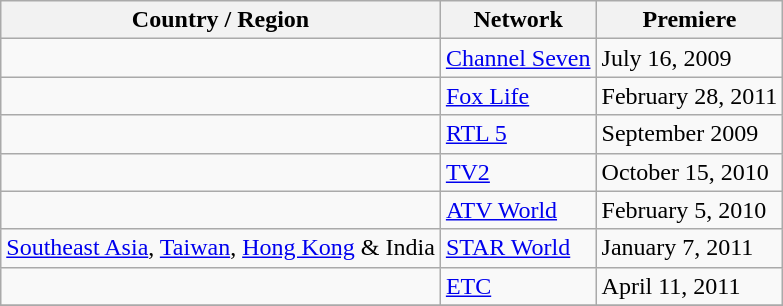<table class="wikitable">
<tr>
<th>Country / Region</th>
<th>Network</th>
<th>Premiere</th>
</tr>
<tr>
<td></td>
<td><a href='#'>Channel Seven</a></td>
<td>July 16, 2009</td>
</tr>
<tr>
<td></td>
<td><a href='#'>Fox Life</a></td>
<td>February 28, 2011</td>
</tr>
<tr>
<td></td>
<td><a href='#'>RTL 5</a></td>
<td>September 2009</td>
</tr>
<tr>
<td></td>
<td><a href='#'>TV2</a></td>
<td>October 15, 2010</td>
</tr>
<tr>
<td></td>
<td><a href='#'>ATV World</a></td>
<td>February 5, 2010</td>
</tr>
<tr>
<td><a href='#'>Southeast Asia</a>, <a href='#'>Taiwan</a>, <a href='#'>Hong Kong</a> & India</td>
<td><a href='#'>STAR World</a></td>
<td>January 7, 2011</td>
</tr>
<tr>
<td></td>
<td><a href='#'>ETC</a></td>
<td>April 11, 2011</td>
</tr>
<tr>
</tr>
</table>
